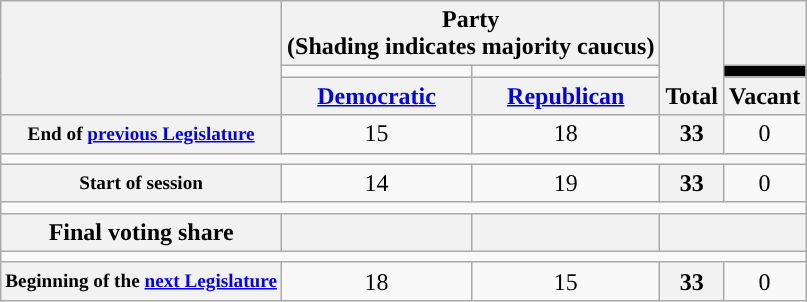<table class=wikitable style="text-align:center">
<tr style="vertical-align:bottom;">
<th rowspan=3></th>
<th colspan=2>Party <div>(Shading indicates majority caucus)</div></th>
<th rowspan=3>Total</th>
<th></th>
</tr>
<tr style="height:5px">
<td style="background-color:"></td>
<td style="background-color:"></td>
<td style="background-color:black"></td>
</tr>
<tr>
<th><a href='#'>Democratic</a></th>
<th><a href='#'>Republican</a></th>
<th>Vacant</th>
</tr>
<tr>
<th nowrap style="font-size:80%">End of <a href='#'>previous Legislature</a></th>
<td>15</td>
<td>18</td>
<th>33</th>
<td>0</td>
</tr>
<tr>
<td colspan=5></td>
</tr>
<tr>
<th nowrap style="font-size:80%">Start of session</th>
<td>14</td>
<td>19</td>
<th>33</th>
<td>0</td>
</tr>
<tr>
<td colspan=5></td>
</tr>
<tr>
<th>Final voting share</th>
<th></th>
<th></th>
<th colspan=2></th>
</tr>
<tr>
<td colspan=5></td>
</tr>
<tr>
<th style="white-space:nowrap; font-size:80%;">Beginning of the <a href='#'>next Legislature</a></th>
<td>18</td>
<td>15</td>
<th>33</th>
<td>0</td>
</tr>
</table>
